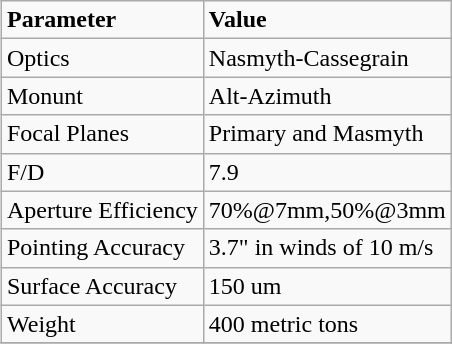<table class="wikitable" style="float: right;">
<tr>
<td><strong>Parameter</strong></td>
<td><strong>Value</strong></td>
</tr>
<tr>
<td>Optics</td>
<td>Nasmyth-Cassegrain</td>
</tr>
<tr>
<td>Monunt</td>
<td>Alt-Azimuth</td>
</tr>
<tr>
<td>Focal Planes</td>
<td>Primary and Masmyth</td>
</tr>
<tr>
<td>F/D</td>
<td>7.9</td>
</tr>
<tr>
<td>Aperture Efficiency</td>
<td>70%@7mm,50%@3mm</td>
</tr>
<tr>
<td>Pointing Accuracy</td>
<td>3.7" in winds of 10 m/s</td>
</tr>
<tr>
<td>Surface Accuracy</td>
<td>150 um</td>
</tr>
<tr>
<td>Weight</td>
<td>400 metric tons</td>
</tr>
<tr>
</tr>
</table>
